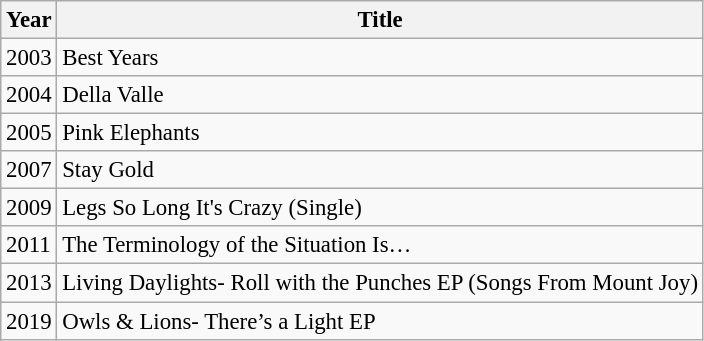<table class="wikitable" style="font-size: 95%;">
<tr>
<th>Year</th>
<th>Title</th>
</tr>
<tr>
<td>2003</td>
<td>Best Years</td>
</tr>
<tr>
<td>2004</td>
<td>Della Valle</td>
</tr>
<tr>
<td>2005</td>
<td>Pink Elephants</td>
</tr>
<tr>
<td>2007</td>
<td>Stay Gold</td>
</tr>
<tr>
<td>2009</td>
<td>Legs So Long It's Crazy (Single)</td>
</tr>
<tr>
<td>2011</td>
<td>The Terminology of the Situation Is…</td>
</tr>
<tr>
<td>2013</td>
<td>Living Daylights- Roll with the Punches EP (Songs From Mount Joy)</td>
</tr>
<tr>
<td>2019</td>
<td>Owls & Lions- There’s a Light EP</td>
</tr>
</table>
